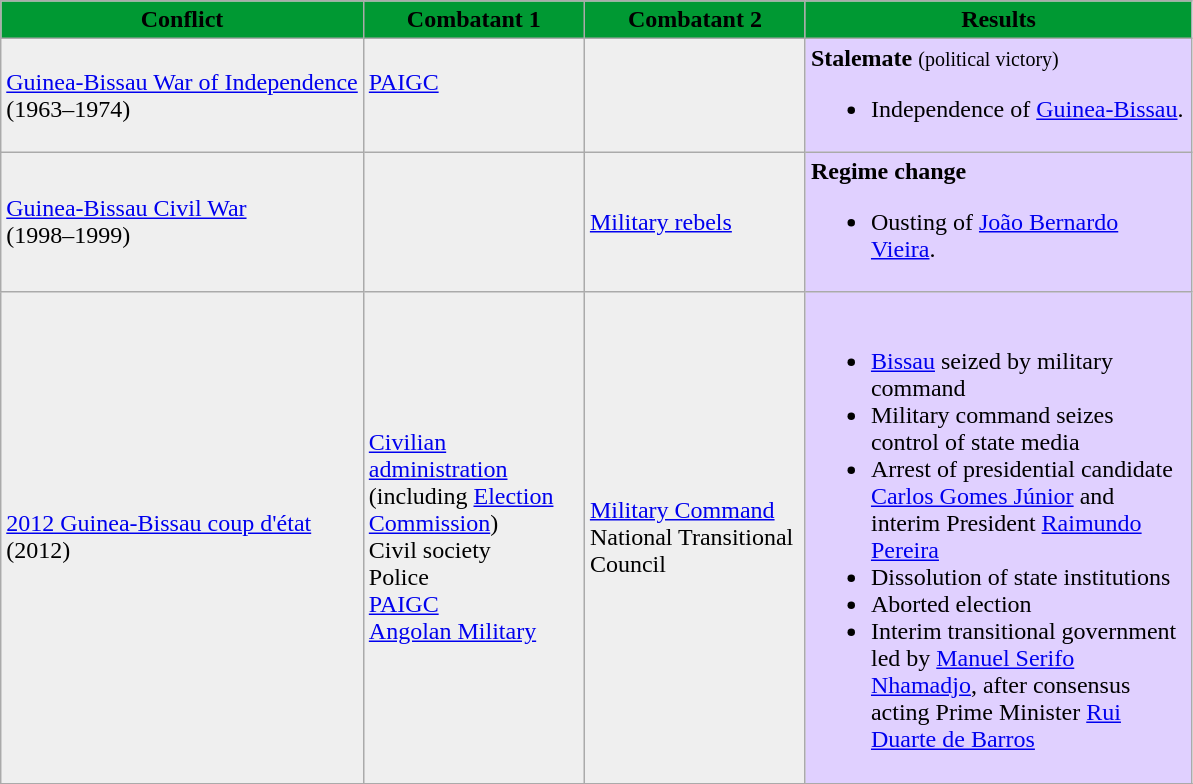<table class="wikitable">
<tr>
<th style="background:#009933" rowspan="1"><span>Conflict</span></th>
<th style="background:#009933" rowspan="1" width=140px><span>Combatant 1</span></th>
<th style="background:#009933" rowspan="1" width=140px><span>Combatant 2</span></th>
<th style="background:#009933" rowspan="1" width=250px><span>Results</span></th>
</tr>
<tr>
<td style="background:#efefef"><a href='#'>Guinea-Bissau War of Independence</a><br>(1963–1974)</td>
<td style="background:#efefef"> <a href='#'>PAIGC</a><br><br></td>
<td style="background:#efefef"></td>
<td style="background:#E0D0FF"><strong>Stalemate</strong> <small>(political victory)</small><br><ul><li>Independence of <a href='#'>Guinea-Bissau</a>.</li></ul></td>
</tr>
<tr>
<td style="background:#efefef"><a href='#'>Guinea-Bissau Civil War</a><br>(1998–1999)</td>
<td style="background:#efefef"><br><br></td>
<td style="background:#efefef"> <a href='#'>Military rebels</a></td>
<td style="background:#E0D0FF"><strong>Regime change</strong><br><ul><li>Ousting of <a href='#'>João Bernardo Vieira</a>.</li></ul></td>
</tr>
<tr>
<td style="background:#efefef"><a href='#'>2012 Guinea-Bissau coup d'état</a><br>(2012)</td>
<td style="background:#efefef"> <a href='#'>Civilian administration</a> (including <a href='#'>Election Commission</a>)<br> Civil society<br> Police<br> <a href='#'>PAIGC</a><br> <a href='#'>Angolan Military</a></td>
<td style="background:#efefef"> <a href='#'>Military Command</a><br> National Transitional Council</td>
<td style="background:#E0D0FF"><br><ul><li><a href='#'>Bissau</a> seized by military command</li><li>Military command seizes control of state media</li><li>Arrest of presidential candidate <a href='#'>Carlos Gomes Júnior</a> and interim President <a href='#'>Raimundo Pereira</a></li><li>Dissolution of state institutions</li><li>Aborted election</li><li>Interim transitional government led by <a href='#'>Manuel Serifo Nhamadjo</a>, after consensus acting Prime Minister <a href='#'>Rui Duarte de Barros</a></li></ul></td>
</tr>
<tr>
</tr>
</table>
